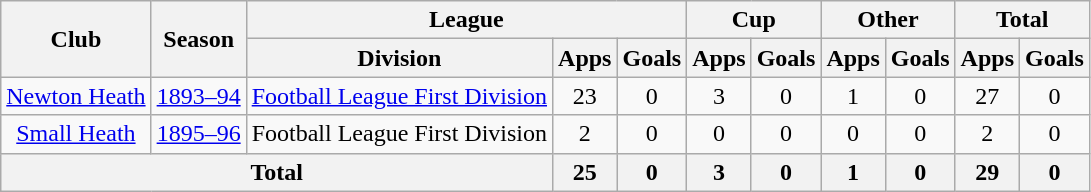<table class="wikitable" style="text-align:center">
<tr>
<th rowspan="2">Club</th>
<th rowspan="2">Season</th>
<th colspan="3">League</th>
<th colspan="2">Cup</th>
<th colspan="2">Other</th>
<th colspan="2">Total</th>
</tr>
<tr>
<th>Division</th>
<th>Apps</th>
<th>Goals</th>
<th>Apps</th>
<th>Goals</th>
<th>Apps</th>
<th>Goals</th>
<th>Apps</th>
<th>Goals</th>
</tr>
<tr>
<td><a href='#'>Newton Heath</a></td>
<td><a href='#'>1893–94</a></td>
<td><a href='#'>Football League First Division</a></td>
<td>23</td>
<td>0</td>
<td>3</td>
<td>0</td>
<td>1</td>
<td>0</td>
<td>27</td>
<td>0</td>
</tr>
<tr>
<td><a href='#'>Small Heath</a></td>
<td><a href='#'>1895–96</a></td>
<td>Football League First Division</td>
<td>2</td>
<td>0</td>
<td>0</td>
<td>0</td>
<td>0</td>
<td>0</td>
<td>2</td>
<td>0</td>
</tr>
<tr>
<th colspan="3">Total</th>
<th>25</th>
<th>0</th>
<th>3</th>
<th>0</th>
<th>1</th>
<th>0</th>
<th>29</th>
<th>0</th>
</tr>
</table>
